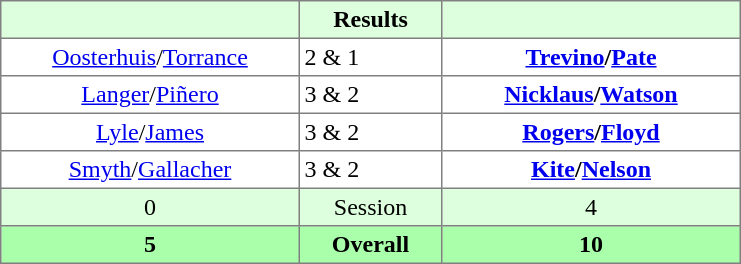<table border="1" cellpadding="3" style="border-collapse:collapse; text-align:center;">
<tr style="background:#dfd;">
<th style="width:12em;"></th>
<th style="width:5.5em;">Results</th>
<th style="width:12em;"></th>
</tr>
<tr>
<td><a href='#'>Oosterhuis</a>/<a href='#'>Torrance</a></td>
<td align=left> 2 & 1</td>
<td><strong><a href='#'>Trevino</a>/<a href='#'>Pate</a></strong></td>
</tr>
<tr>
<td><a href='#'>Langer</a>/<a href='#'>Piñero</a></td>
<td align=left> 3 & 2</td>
<td><strong><a href='#'>Nicklaus</a>/<a href='#'>Watson</a></strong></td>
</tr>
<tr>
<td><a href='#'>Lyle</a>/<a href='#'>James</a></td>
<td align=left> 3 & 2</td>
<td><strong><a href='#'>Rogers</a>/<a href='#'>Floyd</a></strong></td>
</tr>
<tr>
<td><a href='#'>Smyth</a>/<a href='#'>Gallacher</a></td>
<td align=left> 3 & 2</td>
<td><strong><a href='#'>Kite</a>/<a href='#'>Nelson</a></strong></td>
</tr>
<tr style="background:#dfd;">
<td>0</td>
<td>Session</td>
<td>4</td>
</tr>
<tr style="background:#afa;">
<th>5</th>
<th>Overall</th>
<th>10</th>
</tr>
</table>
